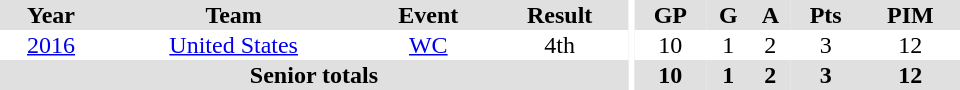<table border="0" cellpadding="1" cellspacing="0" ID="Table3" style="text-align:center; width:40em">
<tr ALIGN="center" bgcolor="#e0e0e0">
<th>Year</th>
<th>Team</th>
<th>Event</th>
<th>Result</th>
<th rowspan="99" bgcolor="#ffffff"></th>
<th>GP</th>
<th>G</th>
<th>A</th>
<th>Pts</th>
<th>PIM</th>
</tr>
<tr>
<td><a href='#'>2016</a></td>
<td><a href='#'>United States</a></td>
<td><a href='#'>WC</a></td>
<td>4th</td>
<td>10</td>
<td>1</td>
<td>2</td>
<td>3</td>
<td>12</td>
</tr>
<tr bgcolor="#e0e0e0">
<th colspan="4">Senior totals</th>
<th>10</th>
<th>1</th>
<th>2</th>
<th>3</th>
<th>12</th>
</tr>
</table>
